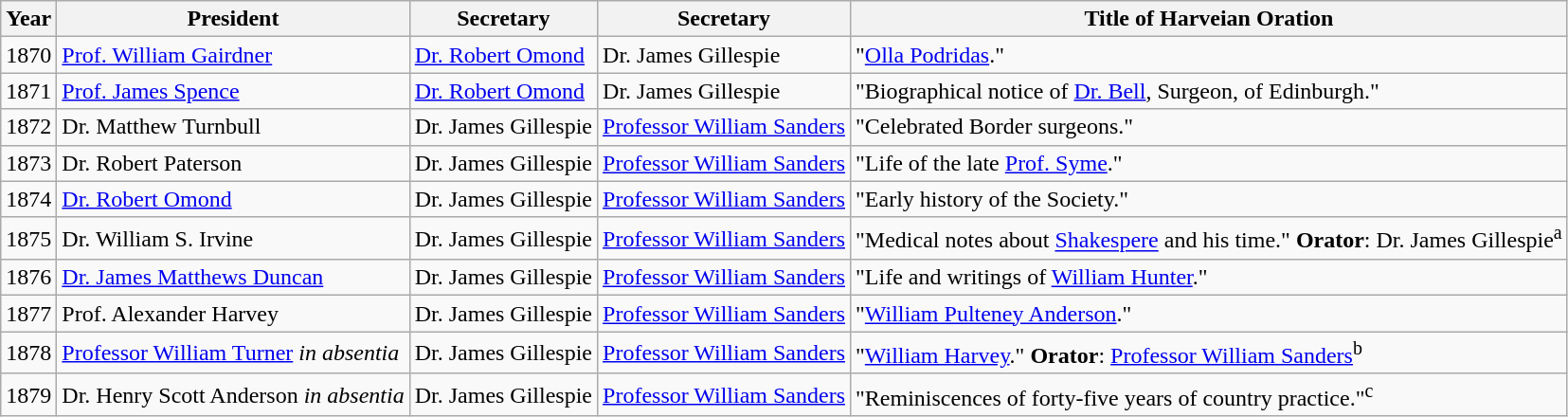<table class="wikitable">
<tr>
<th>Year</th>
<th>President</th>
<th>Secretary</th>
<th>Secretary</th>
<th>Title of Harveian Oration</th>
</tr>
<tr>
<td>1870</td>
<td><a href='#'>Prof. William Gairdner</a></td>
<td><a href='#'>Dr. Robert Omond</a></td>
<td>Dr. James Gillespie</td>
<td>"<a href='#'>Olla Podridas</a>."</td>
</tr>
<tr>
<td>1871</td>
<td><a href='#'>Prof. James Spence</a></td>
<td><a href='#'>Dr. Robert Omond</a></td>
<td>Dr. James Gillespie</td>
<td>"Biographical notice of <a href='#'>Dr. Bell</a>, Surgeon, of Edinburgh."</td>
</tr>
<tr>
<td>1872</td>
<td>Dr. Matthew Turnbull</td>
<td>Dr. James Gillespie</td>
<td><a href='#'>Professor William Sanders</a></td>
<td>"Celebrated Border surgeons."</td>
</tr>
<tr>
<td>1873</td>
<td>Dr. Robert Paterson</td>
<td>Dr. James Gillespie</td>
<td><a href='#'>Professor William Sanders</a></td>
<td>"Life of the late <a href='#'>Prof. Syme</a>."</td>
</tr>
<tr>
<td>1874</td>
<td><a href='#'>Dr. Robert Omond</a></td>
<td>Dr. James Gillespie</td>
<td><a href='#'>Professor William Sanders</a></td>
<td>"Early history of the Society."</td>
</tr>
<tr>
<td>1875</td>
<td>Dr. William S. Irvine</td>
<td>Dr. James Gillespie</td>
<td><a href='#'>Professor William Sanders</a></td>
<td>"Medical notes about <a href='#'>Shakespere</a> and his time." <strong>Orator</strong>: Dr. James Gillespie<sup>a</sup></td>
</tr>
<tr>
<td>1876</td>
<td><a href='#'>Dr. James Matthews Duncan</a></td>
<td>Dr. James Gillespie</td>
<td><a href='#'>Professor William Sanders</a></td>
<td>"Life and writings of <a href='#'>William Hunter</a>."</td>
</tr>
<tr>
<td>1877</td>
<td>Prof. Alexander Harvey</td>
<td>Dr. James Gillespie</td>
<td><a href='#'>Professor William Sanders</a></td>
<td>"<a href='#'>William Pulteney Anderson</a>."</td>
</tr>
<tr>
<td>1878</td>
<td><a href='#'>Professor William Turner</a> <em>in absentia</em></td>
<td>Dr. James Gillespie</td>
<td><a href='#'>Professor William Sanders</a></td>
<td>"<a href='#'>William Harvey</a>." <strong>Orator</strong>: <a href='#'>Professor William Sanders</a><sup>b</sup></td>
</tr>
<tr>
<td>1879</td>
<td>Dr. Henry Scott Anderson <em>in absentia</em></td>
<td>Dr. James Gillespie</td>
<td><a href='#'>Professor William Sanders</a></td>
<td>"Reminiscences of forty-five years of country practice."<sup>c</sup></td>
</tr>
</table>
